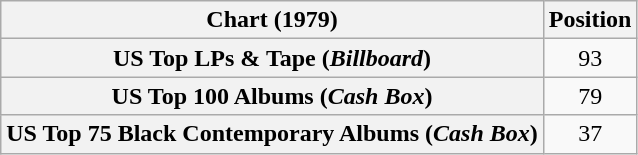<table class="wikitable sortable plainrowheaders" style="text-align:center">
<tr>
<th scope="col">Chart (1979)</th>
<th scope="col">Position</th>
</tr>
<tr>
<th scope="row">US Top LPs & Tape (<em>Billboard</em>)</th>
<td>93</td>
</tr>
<tr>
<th scope="row">US Top 100 Albums (<em>Cash Box</em>)</th>
<td>79</td>
</tr>
<tr>
<th scope="row">US Top 75 Black Contemporary Albums (<em>Cash Box</em>)</th>
<td>37</td>
</tr>
</table>
